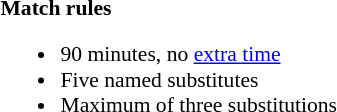<table width=100% style="font-size: 90%">
<tr>
<td width=50% valign=top><br><strong>Match rules</strong><ul><li>90 minutes, no <a href='#'>extra time</a></li><li>Five named substitutes</li><li>Maximum of three substitutions</li></ul></td>
</tr>
</table>
